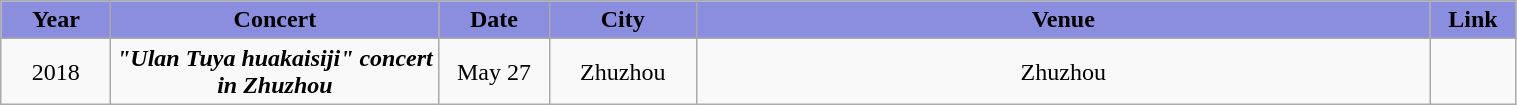<table class="wikitable sortable mw-collapsible" width="80%" style="text-align:center">
<tr align="center" style="background:#8B8EDE">
<td style="width:2%"><strong>Year</strong></td>
<td style="width:8%"><strong>Concert</strong></td>
<td style="width:2%"><strong>Date</strong></td>
<td style="width:2%"><strong>City</strong></td>
<td style="width:18%"><strong>Venue</strong></td>
<td style="width:1%"><strong>Link</strong></td>
</tr>
<tr>
<td rowspan="2">2018</td>
<td rowspan="2"><strong><em>"Ulan Tuya huakaisiji" concert in Zhuzhou</em></strong></td>
<td>May 27</td>
<td>Zhuzhou</td>
<td>Zhuzhou</td>
<td></td>
</tr>
</table>
